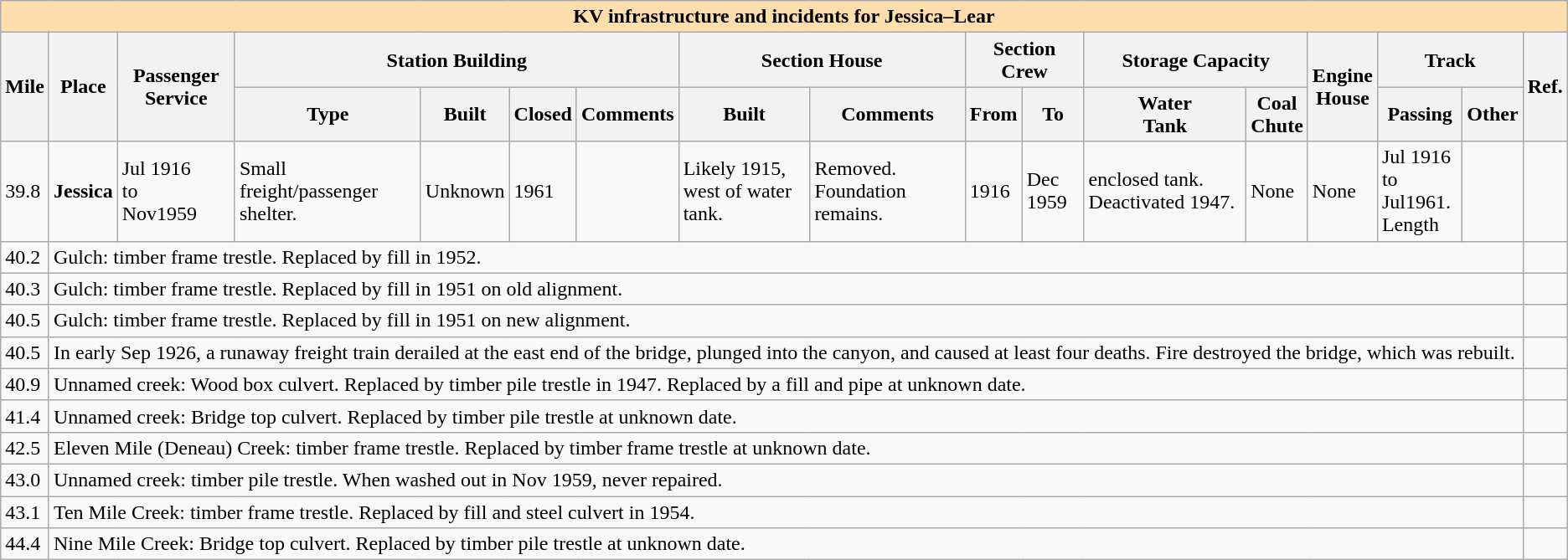<table class="wikitable">
<tr>
<th colspan="17" style="background:#ffdead;">KV infrastructure and incidents for Jessica–Lear</th>
</tr>
<tr>
<th rowspan=2>Mile<br></th>
<th rowspan=2>Place</th>
<th rowspan=2>Passenger Service</th>
<th colspan=4>Station Building</th>
<th colspan=2>Section House</th>
<th colspan=2>Section<br>Crew</th>
<th colspan=2>Storage Capacity</th>
<th rowspan=2>Engine<br>House</th>
<th colspan=2>Track</th>
<th rowspan=2>Ref.</th>
</tr>
<tr>
<th>Type</th>
<th>Built</th>
<th>Closed</th>
<th>Comments</th>
<th>Built</th>
<th>Comments</th>
<th>From</th>
<th>To</th>
<th>Water<br>Tank</th>
<th>Coal<br>Chute</th>
<th>Passing</th>
<th>Other</th>
</tr>
<tr>
<td>39.8</td>
<td><strong>Jessica</strong></td>
<td>Jul 1916<br>to<br> Nov1959</td>
<td>Small freight/passenger shelter.</td>
<td>Unknown</td>
<td>1961</td>
<td></td>
<td>Likely 1915, west of water tank.</td>
<td>Removed. Foundation remains.</td>
<td>1916</td>
<td>Dec 1959</td>
<td> enclosed tank. Deactivated 1947.</td>
<td>None</td>
<td>None</td>
<td>Jul 1916 to<br>Jul1961.<br>Length </td>
<td></td>
<td><br></td>
</tr>
<tr>
<td>40.2</td>
<td colspan=15>Gulch:  timber frame trestle. Replaced by fill in 1952.</td>
<td></td>
</tr>
<tr>
<td>40.3</td>
<td colspan=15>Gulch:  timber frame trestle. Replaced by fill in 1951 on old alignment.</td>
<td></td>
</tr>
<tr>
<td>40.5</td>
<td colspan=15>Gulch:  timber frame trestle. Replaced by fill in 1951 on new alignment.</td>
<td></td>
</tr>
<tr>
<td>40.5</td>
<td colspan=15>In early Sep 1926, a runaway freight train derailed at the east end of the bridge, plunged into the canyon, and caused at least four deaths. Fire destroyed the bridge, which was rebuilt.</td>
<td><br></td>
</tr>
<tr>
<td>40.9</td>
<td colspan=15>Unnamed creek: Wood box culvert. Replaced by  timber pile trestle in 1947. Replaced by a fill and pipe at unknown date.</td>
<td></td>
</tr>
<tr>
<td>41.4</td>
<td colspan=15>Unnamed creek: Bridge top culvert. Replaced by  timber pile trestle at unknown date.</td>
<td></td>
</tr>
<tr>
<td>42.5</td>
<td colspan=15>Eleven Mile (Deneau) Creek:  timber frame trestle. Replaced by  timber frame trestle at unknown date.</td>
<td></td>
</tr>
<tr>
<td>43.0</td>
<td colspan=15>Unnamed creek:  timber pile trestle. When washed out in Nov 1959, never repaired.</td>
<td></td>
</tr>
<tr>
<td>43.1</td>
<td colspan=15>Ten Mile Creek:  timber frame trestle. Replaced by fill and steel culvert in 1954.</td>
<td></td>
</tr>
<tr>
<td>44.4</td>
<td colspan=15>Nine Mile Creek: Bridge top culvert. Replaced by  timber pile trestle at unknown date.</td>
<td></td>
</tr>
</table>
